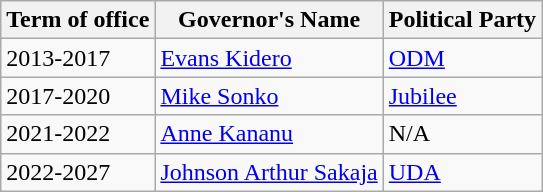<table class="wikitable">
<tr>
<th>Term of office</th>
<th><strong>Governor's Name</strong></th>
<th>Political Party</th>
</tr>
<tr>
<td>2013-2017</td>
<td><a href='#'>Evans Kidero</a></td>
<td><a href='#'>ODM</a></td>
</tr>
<tr>
<td>2017-2020</td>
<td><a href='#'>Mike Sonko</a></td>
<td><a href='#'>Jubilee</a></td>
</tr>
<tr>
<td>2021-2022</td>
<td><a href='#'>Anne Kananu</a></td>
<td>N/A</td>
</tr>
<tr>
<td>2022-2027</td>
<td><a href='#'>Johnson Arthur Sakaja</a></td>
<td><a href='#'>UDA</a></td>
</tr>
</table>
